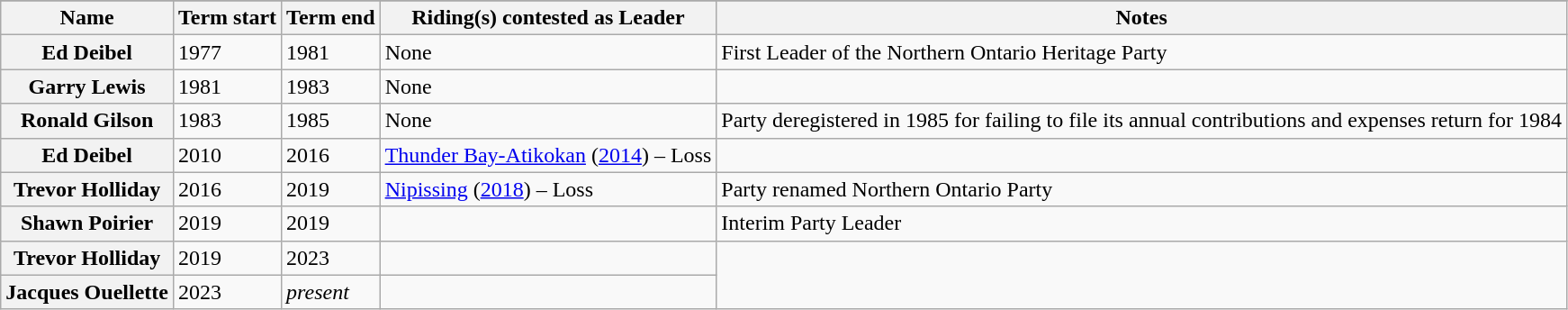<table class="wikitable plainrowheaders">
<tr>
</tr>
<tr>
<th scope="col">Name</th>
<th scope="col">Term start</th>
<th scope="col">Term end</th>
<th scope="col">Riding(s) contested as Leader</th>
<th scope="col">Notes</th>
</tr>
<tr>
<th scope="row">Ed Deibel</th>
<td>1977</td>
<td>1981</td>
<td>None</td>
<td>First Leader of the Northern Ontario Heritage Party</td>
</tr>
<tr>
<th scope="row">Garry Lewis</th>
<td>1981</td>
<td>1983</td>
<td>None</td>
<td></td>
</tr>
<tr>
<th scope="row">Ronald Gilson</th>
<td>1983</td>
<td>1985</td>
<td>None</td>
<td>Party deregistered in 1985 for failing to file its annual contributions and expenses return for 1984</td>
</tr>
<tr>
<th scope="row">Ed Deibel</th>
<td>2010</td>
<td>2016</td>
<td><a href='#'>Thunder Bay-Atikokan</a> (<a href='#'>2014</a>) – Loss</td>
<td></td>
</tr>
<tr>
<th scope="row">Trevor Holliday</th>
<td>2016</td>
<td>2019</td>
<td><a href='#'>Nipissing</a> (<a href='#'>2018</a>) – Loss</td>
<td>Party renamed Northern Ontario Party</td>
</tr>
<tr>
<th scope="row">Shawn Poirier</th>
<td>2019</td>
<td>2019</td>
<td></td>
<td>Interim Party Leader</td>
</tr>
<tr>
<th scope="row">Trevor Holliday</th>
<td>2019</td>
<td>2023</td>
<td></td>
</tr>
<tr>
<th scope="row">Jacques Ouellette</th>
<td>2023</td>
<td><em>present</em></td>
<td></td>
</tr>
</table>
